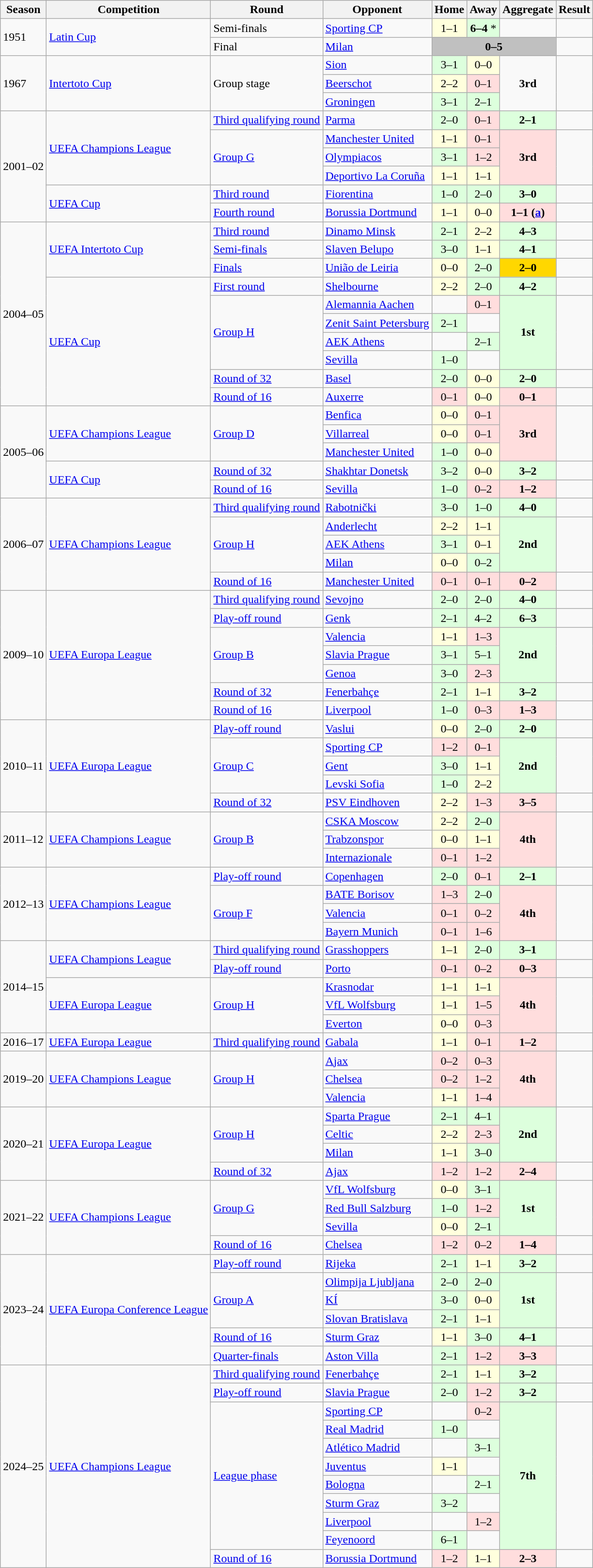<table class="wikitable">
<tr>
<th>Season</th>
<th>Competition</th>
<th>Round</th>
<th>Opponent</th>
<th>Home</th>
<th>Away</th>
<th>Aggregate</th>
<th>Result</th>
</tr>
<tr>
<td rowspan="2">1951</td>
<td rowspan="2"><a href='#'>Latin Cup</a></td>
<td>Semi-finals</td>
<td> <a href='#'>Sporting CP</a></td>
<td bgcolor="#ffffdd" style="text-align:center;">1–1 </td>
<td bgcolor="#ddffdd" style="text-align:center;"><strong>6–4</strong> *</td>
<td></td>
<td></td>
</tr>
<tr>
<td>Final</td>
<td> <a href='#'>Milan</a></td>
<td colspan="3" bgcolor="silver" style="text-align:center;"><strong>0–5</strong></td>
<td></td>
</tr>
<tr>
<td rowspan="3">1967</td>
<td rowspan="3"><a href='#'>Intertoto Cup</a></td>
<td rowspan="3">Group stage</td>
<td> <a href='#'>Sion</a></td>
<td bgcolor="#ddffdd" style="text-align:center;">3–1</td>
<td bgcolor="#ffffdd" style="text-align:center;">0–0</td>
<td rowspan=3 style="text-align:center;"><strong>3rd</strong></td>
<td rowspan="3"></td>
</tr>
<tr>
<td> <a href='#'>Beerschot</a></td>
<td bgcolor="#ffffdd" style="text-align:center;">2–2</td>
<td bgcolor="#ffdddd" style="text-align:center;">0–1</td>
</tr>
<tr>
<td> <a href='#'>Groningen</a></td>
<td bgcolor="#ddffdd" style="text-align:center;">3–1</td>
<td bgcolor="#ddffdd" style="text-align:center;">2–1</td>
</tr>
<tr>
<td rowspan="6">2001–02</td>
<td rowspan="4"><a href='#'>UEFA Champions League</a></td>
<td><a href='#'>Third qualifying round</a></td>
<td> <a href='#'>Parma</a></td>
<td bgcolor="#ddffdd" style="text-align:center;">2–0</td>
<td bgcolor="#ffdddd" style="text-align:center;">0–1</td>
<td bgcolor="#ddffdd" style="text-align:center;"><strong>2–1</strong></td>
<td></td>
</tr>
<tr>
<td rowspan="3"><a href='#'>Group G</a></td>
<td> <a href='#'>Manchester United</a></td>
<td bgcolor="#ffffdd" style="text-align:center;">1–1</td>
<td bgcolor="#ffdddd" style="text-align:center;">0–1</td>
<td rowspan=3 bgcolor="#ffdddd" style="text-align:center;"><strong>3rd</strong></td>
<td rowspan=3></td>
</tr>
<tr>
<td> <a href='#'>Olympiacos</a></td>
<td bgcolor="#ddffdd" style="text-align:center;">3–1</td>
<td bgcolor="#ffdddd" style="text-align:center;">1–2</td>
</tr>
<tr>
<td> <a href='#'>Deportivo La Coruña</a></td>
<td bgcolor="#ffffdd" style="text-align:center;">1–1</td>
<td bgcolor="#ffffdd" style="text-align:center;">1–1</td>
</tr>
<tr>
<td rowspan="2"><a href='#'>UEFA Cup</a></td>
<td><a href='#'>Third round</a></td>
<td> <a href='#'>Fiorentina</a></td>
<td bgcolor="#ddffdd" style="text-align:center;">1–0</td>
<td bgcolor="#ddffdd" style="text-align:center;">2–0</td>
<td bgcolor="#ddffdd" style="text-align:center;"><strong>3–0</strong></td>
<td></td>
</tr>
<tr>
<td><a href='#'>Fourth round</a></td>
<td> <a href='#'>Borussia Dortmund</a></td>
<td bgcolor="#ffffdd" style="text-align:center;">1–1</td>
<td bgcolor="#ffffdd" style="text-align:center;">0–0</td>
<td bgcolor="#ffdddd" style="text-align:center;"><strong>1–1 (<a href='#'>a</a>)</strong></td>
<td></td>
</tr>
<tr>
<td rowspan="10">2004–05</td>
<td rowspan="3"><a href='#'>UEFA Intertoto Cup</a></td>
<td><a href='#'>Third round</a></td>
<td> <a href='#'>Dinamo Minsk</a></td>
<td bgcolor="#ddffdd" style="text-align:center;">2–1</td>
<td bgcolor="#ffffdd" style="text-align:center;">2–2</td>
<td bgcolor="#ddffdd" style="text-align:center;"><strong>4–3</strong></td>
<td></td>
</tr>
<tr>
<td><a href='#'>Semi-finals</a></td>
<td> <a href='#'>Slaven Belupo</a></td>
<td bgcolor="#ddffdd" style="text-align:center;">3–0</td>
<td bgcolor="#ffffdd" style="text-align:center;">1–1</td>
<td bgcolor="#ddffdd" style="text-align:center;"><strong>4–1</strong></td>
<td></td>
</tr>
<tr>
<td><a href='#'>Finals</a></td>
<td> <a href='#'>União de Leiria</a></td>
<td bgcolor="#ffffdd" style="text-align:center;">0–0</td>
<td bgcolor="#ddffdd" style="text-align:center;">2–0 </td>
<td bgcolor="gold" style="text-align:center;"><strong>2–0</strong></td>
<td></td>
</tr>
<tr>
<td rowspan="7"><a href='#'>UEFA Cup</a></td>
<td><a href='#'>First round</a></td>
<td> <a href='#'>Shelbourne</a></td>
<td bgcolor="#ffffdd" style="text-align:center;">2–2</td>
<td bgcolor="#ddffdd" style="text-align:center;">2–0</td>
<td bgcolor="#ddffdd" style="text-align:center;"><strong>4–2</strong></td>
<td></td>
</tr>
<tr>
<td rowspan="4"><a href='#'>Group H</a></td>
<td> <a href='#'>Alemannia Aachen</a></td>
<td></td>
<td bgcolor="#ffdddd" style="text-align:center;">0–1</td>
<td rowspan="4" bgcolor="#ddffdd" style="text-align:center;"><strong>1st</strong></td>
<td rowspan="4"></td>
</tr>
<tr>
<td> <a href='#'>Zenit Saint Petersburg</a></td>
<td bgcolor="#ddffdd" style="text-align:center;">2–1</td>
<td></td>
</tr>
<tr>
<td> <a href='#'>AEK Athens</a></td>
<td></td>
<td bgcolor="#ddffdd" style="text-align:center;">2–1</td>
</tr>
<tr>
<td> <a href='#'>Sevilla</a></td>
<td bgcolor="#ddffdd" style="text-align:center;">1–0</td>
<td></td>
</tr>
<tr>
<td><a href='#'>Round of 32</a></td>
<td> <a href='#'>Basel</a></td>
<td bgcolor="#ddffdd" style="text-align:center;">2–0</td>
<td bgcolor="#ffffdd" style="text-align:center;">0–0</td>
<td bgcolor="#ddffdd" style="text-align:center;"><strong>2–0</strong></td>
<td></td>
</tr>
<tr>
<td><a href='#'>Round of 16</a></td>
<td> <a href='#'>Auxerre</a></td>
<td bgcolor="#ffdddd" style="text-align:center;">0–1</td>
<td bgcolor="#ffffdd" style="text-align:center;">0–0</td>
<td bgcolor="#ffdddd" style="text-align:center;"><strong>0–1</strong></td>
<td></td>
</tr>
<tr>
<td rowspan="5">2005–06</td>
<td rowspan="3"><a href='#'>UEFA Champions League</a></td>
<td rowspan="3"><a href='#'>Group D</a></td>
<td> <a href='#'>Benfica</a></td>
<td bgcolor="#ffffdd" style="text-align:center;">0–0</td>
<td bgcolor="#ffdddd" style="text-align:center;">0–1</td>
<td rowspan=3 bgcolor="#ffdddd" style="text-align:center;"><strong>3rd</strong></td>
<td rowspan=3></td>
</tr>
<tr>
<td> <a href='#'>Villarreal</a></td>
<td bgcolor="#ffffdd" style="text-align:center;">0–0</td>
<td bgcolor="#ffdddd" style="text-align:center;">0–1</td>
</tr>
<tr>
<td> <a href='#'>Manchester United</a></td>
<td bgcolor="#ddffdd" style="text-align:center;">1–0</td>
<td bgcolor="#ffffdd" style="text-align:center;">0–0</td>
</tr>
<tr>
<td rowspan="2"><a href='#'>UEFA Cup</a></td>
<td><a href='#'>Round of 32</a></td>
<td> <a href='#'>Shakhtar Donetsk</a></td>
<td bgcolor="#ddffdd" style="text-align:center;">3–2</td>
<td bgcolor="#ffffdd" style="text-align:center;">0–0</td>
<td bgcolor="#ddffdd" style="text-align:center;"><strong>3–2</strong></td>
<td></td>
</tr>
<tr>
<td><a href='#'>Round of 16</a></td>
<td> <a href='#'>Sevilla</a></td>
<td bgcolor="#ddffdd" style="text-align:center;">1–0</td>
<td bgcolor="#ffdddd" style="text-align:center;">0–2</td>
<td bgcolor="#ffdddd" style="text-align:center;"><strong>1–2</strong></td>
<td></td>
</tr>
<tr>
<td rowspan="5">2006–07</td>
<td rowspan="5"><a href='#'>UEFA Champions League</a></td>
<td><a href='#'>Third qualifying round</a></td>
<td> <a href='#'>Rabotnički</a></td>
<td bgcolor="#ddffdd" style="text-align:center;">3–0</td>
<td bgcolor="#ddffdd" style="text-align:center;">1–0</td>
<td bgcolor="#ddffdd" style="text-align:center;"><strong>4–0</strong></td>
<td></td>
</tr>
<tr>
<td rowspan="3"><a href='#'>Group H</a></td>
<td> <a href='#'>Anderlecht</a></td>
<td bgcolor="#ffffdd" style="text-align:center;">2–2</td>
<td bgcolor="#ffffdd" style="text-align:center;">1–1</td>
<td rowspan=3 bgcolor="#ddffdd" style="text-align:center;"><strong>2nd</strong></td>
<td rowspan=3></td>
</tr>
<tr>
<td> <a href='#'>AEK Athens</a></td>
<td bgcolor="#ddffdd" style="text-align:center;">3–1</td>
<td bgcolor="#ffffdd" style="text-align:center;">0–1</td>
</tr>
<tr>
<td> <a href='#'>Milan</a></td>
<td bgcolor="#ffffdd" style="text-align:center;">0–0</td>
<td bgcolor="#ddffdd" style="text-align:center;">0–2</td>
</tr>
<tr>
<td><a href='#'>Round of 16</a></td>
<td> <a href='#'>Manchester United</a></td>
<td bgcolor="#ffdddd" style="text-align:center;">0–1</td>
<td bgcolor="#ffdddd" style="text-align:center;">0–1</td>
<td bgcolor="#ffdddd" style="text-align:center;"><strong>0–2</strong></td>
<td></td>
</tr>
<tr>
<td rowspan="7">2009–10</td>
<td rowspan="7"><a href='#'>UEFA Europa League</a></td>
<td><a href='#'>Third qualifying round</a></td>
<td> <a href='#'>Sevojno</a></td>
<td bgcolor="#ddffdd" style="text-align:center;">2–0</td>
<td bgcolor="#ddffdd" style="text-align:center;">2–0</td>
<td bgcolor="#ddffdd" style="text-align:center;"><strong>4–0</strong></td>
<td></td>
</tr>
<tr>
<td><a href='#'>Play-off round</a></td>
<td> <a href='#'>Genk</a></td>
<td bgcolor="#ddffdd" style="text-align:center;">2–1</td>
<td bgcolor="#ddffdd" style="text-align:center;">4–2</td>
<td bgcolor="#ddffdd" style="text-align:center;"><strong>6–3</strong></td>
<td></td>
</tr>
<tr>
<td rowspan="3"><a href='#'>Group B</a></td>
<td> <a href='#'>Valencia</a></td>
<td bgcolor="#ffffdd" style="text-align:center;">1–1</td>
<td bgcolor="#ffdddd" style="text-align:center;">1–3</td>
<td rowspan=3 bgcolor="#ddffdd" style="text-align:center;"><strong>2nd</strong></td>
<td rowspan=3></td>
</tr>
<tr>
<td> <a href='#'>Slavia Prague</a></td>
<td bgcolor="#ddffdd" style="text-align:center;">3–1</td>
<td bgcolor="#ddffdd" style="text-align:center;">5–1</td>
</tr>
<tr>
<td> <a href='#'>Genoa</a></td>
<td bgcolor="#ddffdd" style="text-align:center;">3–0</td>
<td bgcolor="#ffdddd" style="text-align:center;">2–3</td>
</tr>
<tr>
<td><a href='#'>Round of 32</a></td>
<td> <a href='#'>Fenerbahçe</a></td>
<td bgcolor="#ddffdd" style="text-align:center;">2–1</td>
<td bgcolor="#ffffdd" style="text-align:center;">1–1</td>
<td bgcolor="#ddffdd" style="text-align:center;"><strong>3–2</strong></td>
<td></td>
</tr>
<tr>
<td><a href='#'>Round of 16</a></td>
<td> <a href='#'>Liverpool</a></td>
<td bgcolor="#ddffdd" style="text-align:center;">1–0</td>
<td bgcolor="#ffdddd" style="text-align:center;">0–3</td>
<td bgcolor="#ffdddd" style="text-align:center;"><strong>1–3</strong></td>
<td></td>
</tr>
<tr>
<td rowspan="5">2010–11</td>
<td rowspan="5"><a href='#'>UEFA Europa League</a></td>
<td><a href='#'>Play-off round</a></td>
<td> <a href='#'>Vaslui</a></td>
<td bgcolor="#ffffdd" style="text-align:center;">0–0</td>
<td bgcolor="#ddffdd" style="text-align:center;">2–0</td>
<td bgcolor="#ddffdd" style="text-align:center;"><strong>2–0</strong></td>
<td></td>
</tr>
<tr>
<td rowspan="3"><a href='#'>Group C</a></td>
<td> <a href='#'>Sporting CP</a></td>
<td bgcolor="#ffdddd" style="text-align:center;">1–2</td>
<td bgcolor="#ffdddd" style="text-align:center;">0–1</td>
<td rowspan=3 bgcolor="#ddffdd" style="text-align:center;"><strong>2nd</strong></td>
<td rowspan=3></td>
</tr>
<tr>
<td> <a href='#'>Gent</a></td>
<td bgcolor="#ddffdd" style="text-align:center;">3–0</td>
<td bgcolor="#ffffdd" style="text-align:center;">1–1</td>
</tr>
<tr>
<td> <a href='#'>Levski Sofia</a></td>
<td bgcolor="#ddffdd" style="text-align:center;">1–0</td>
<td bgcolor="#ffffdd" style="text-align:center;">2–2</td>
</tr>
<tr>
<td><a href='#'>Round of 32</a></td>
<td> <a href='#'>PSV Eindhoven</a></td>
<td bgcolor="#ffffdd" style="text-align:center;">2–2</td>
<td bgcolor="#ffdddd" style="text-align:center;">1–3</td>
<td bgcolor="#ffdddd" style="text-align:center;"><strong>3–5</strong></td>
<td></td>
</tr>
<tr>
<td rowspan="3">2011–12</td>
<td rowspan="3"><a href='#'>UEFA Champions League</a></td>
<td rowspan="3"><a href='#'>Group B</a></td>
<td> <a href='#'>CSKA Moscow</a></td>
<td bgcolor="#ffffdd" style="text-align:center;">2–2</td>
<td bgcolor="#ddffdd" style="text-align:center;">2–0</td>
<td rowspan=3 bgcolor="#ffdddd" style="text-align:center;"><strong>4th</strong></td>
<td rowspan=3></td>
</tr>
<tr>
<td> <a href='#'>Trabzonspor</a></td>
<td bgcolor="#ffffdd" style="text-align:center;">0–0</td>
<td bgcolor="#ffffdd" style="text-align:center;">1–1</td>
</tr>
<tr>
<td> <a href='#'>Internazionale</a></td>
<td bgcolor="#ffdddd" style="text-align:center;">0–1</td>
<td bgcolor="#ffdddd" style="text-align:center;">1–2</td>
</tr>
<tr>
<td rowspan="4">2012–13</td>
<td rowspan="4"><a href='#'>UEFA Champions League</a></td>
<td><a href='#'>Play-off round</a></td>
<td> <a href='#'>Copenhagen</a></td>
<td bgcolor="#ddffdd" style="text-align:center;">2–0</td>
<td bgcolor="#ffdddd" style="text-align:center;">0–1</td>
<td bgcolor="#ddffdd" style="text-align:center;"><strong>2–1</strong></td>
<td></td>
</tr>
<tr>
<td rowspan="3"><a href='#'>Group F</a></td>
<td> <a href='#'>BATE Borisov</a></td>
<td bgcolor="#ffdddd" style="text-align:center;">1–3</td>
<td bgcolor="#ddffdd" style="text-align:center;">2–0</td>
<td rowspan=3 bgcolor="#ffdddd" style="text-align:center;"><strong>4th</strong></td>
<td rowspan=3></td>
</tr>
<tr>
<td> <a href='#'>Valencia</a></td>
<td bgcolor="#ffdddd" style="text-align:center;">0–1</td>
<td bgcolor="#ffdddd" style="text-align:center;">0–2</td>
</tr>
<tr>
<td> <a href='#'>Bayern Munich</a></td>
<td bgcolor="#ffdddd" style="text-align:center;">0–1</td>
<td bgcolor="#ffdddd" style="text-align:center;">1–6</td>
</tr>
<tr>
<td rowspan="5">2014–15</td>
<td rowspan="2"><a href='#'>UEFA Champions League</a></td>
<td><a href='#'>Third qualifying round</a></td>
<td> <a href='#'>Grasshoppers</a></td>
<td bgcolor="#ffffdd" style="text-align:center;">1–1</td>
<td bgcolor="#ddffdd" style="text-align:center;">2–0</td>
<td bgcolor="#ddffdd" style="text-align:center;"><strong>3–1</strong></td>
<td></td>
</tr>
<tr>
<td><a href='#'>Play-off round</a></td>
<td> <a href='#'>Porto</a></td>
<td bgcolor="#ffdddd" style="text-align:center;">0–1</td>
<td bgcolor="#ffdddd" style="text-align:center;">0–2</td>
<td bgcolor="#ffdddd" style="text-align:center;"><strong>0–3</strong></td>
<td></td>
</tr>
<tr>
<td rowspan="3"><a href='#'>UEFA Europa League</a></td>
<td rowspan="3"><a href='#'>Group H</a></td>
<td> <a href='#'>Krasnodar</a></td>
<td bgcolor="#ffffdd" style="text-align:center;">1–1</td>
<td bgcolor="#ffffdd" style="text-align:center;">1–1</td>
<td rowspan=3 bgcolor="#ffdddd" style="text-align:center;"><strong>4th</strong></td>
<td rowspan=3></td>
</tr>
<tr>
<td> <a href='#'>VfL Wolfsburg</a></td>
<td bgcolor="#ffffdd" style="text-align:center;">1–1</td>
<td bgcolor="#ffdddd" style="text-align:center;">1–5</td>
</tr>
<tr>
<td> <a href='#'>Everton</a></td>
<td bgcolor="#ffffdd" style="text-align:center;">0–0</td>
<td bgcolor="#ffdddd" style="text-align:center;">0–3</td>
</tr>
<tr>
<td>2016–17</td>
<td><a href='#'>UEFA Europa League</a></td>
<td><a href='#'>Third qualifying round</a></td>
<td> <a href='#'>Gabala</a></td>
<td bgcolor="#ffffdd" style="text-align:center;">1–1</td>
<td bgcolor="#ffdddd" style="text-align:center;">0–1</td>
<td bgcolor="#ffdddd" style="text-align:center;"><strong>1–2</strong></td>
<td></td>
</tr>
<tr>
<td rowspan="3">2019–20</td>
<td rowspan="3"><a href='#'>UEFA Champions League</a></td>
<td rowspan="3"><a href='#'>Group H</a></td>
<td> <a href='#'>Ajax</a></td>
<td bgcolor="#ffdddd" style="text-align:center;">0–2</td>
<td bgcolor="#ffdddd" style="text-align:center;">0–3</td>
<td rowspan=3 bgcolor="#ffdddd" style="text-align:center;"><strong>4th</strong></td>
<td rowspan=3></td>
</tr>
<tr>
<td> <a href='#'>Chelsea</a></td>
<td bgcolor="#ffdddd" style="text-align:center;">0–2</td>
<td bgcolor="#ffdddd" style="text-align:center;">1–2</td>
</tr>
<tr>
<td> <a href='#'>Valencia</a></td>
<td bgcolor="#ffffdd" style="text-align:center;">1–1</td>
<td bgcolor="#ffdddd" style="text-align:center;">1–4</td>
</tr>
<tr>
<td rowspan="4">2020–21</td>
<td rowspan="4"><a href='#'>UEFA Europa League</a></td>
<td rowspan="3"><a href='#'>Group H</a></td>
<td> <a href='#'>Sparta Prague</a></td>
<td bgcolor="#ddffdd" style="text-align:center;">2–1</td>
<td bgcolor="#ddffdd" style="text-align:center;">4–1</td>
<td rowspan=3 bgcolor="#ddffdd" style="text-align:center;"><strong>2nd</strong></td>
<td rowspan=3></td>
</tr>
<tr>
<td> <a href='#'>Celtic</a></td>
<td bgcolor="#ffffdd" style="text-align:center;">2–2</td>
<td bgcolor="#ffdddd" style="text-align:center;">2–3</td>
</tr>
<tr>
<td> <a href='#'>Milan</a></td>
<td bgcolor="#ffffdd" style="text-align:center;">1–1</td>
<td bgcolor= "#ddffdd" style="text-align:center;">3–0</td>
</tr>
<tr>
<td><a href='#'>Round of 32</a></td>
<td> <a href='#'>Ajax</a></td>
<td bgcolor="#ffdddd" style="text-align:center;">1–2</td>
<td bgcolor="#ffdddd" style="text-align:center;">1–2</td>
<td bgcolor="#ffdddd" style="text-align:center;"><strong>2–4</strong></td>
<td></td>
</tr>
<tr>
<td rowspan="4">2021–22</td>
<td rowspan="4"><a href='#'>UEFA Champions League</a></td>
<td rowspan="3"><a href='#'>Group G</a></td>
<td> <a href='#'>VfL Wolfsburg</a></td>
<td bgcolor="#ffffdd" style="text-align:center;">0–0</td>
<td bgcolor="#ddffdd" style="text-align:center;">3–1</td>
<td rowspan=3 bgcolor="#ddffdd" style="text-align:center;"><strong>1st</strong></td>
<td rowspan=3></td>
</tr>
<tr>
<td> <a href='#'>Red Bull Salzburg</a></td>
<td bgcolor="#ddffdd" style="text-align:center;">1–0</td>
<td bgcolor="#ffdddd" style="text-align:center;">1–2</td>
</tr>
<tr>
<td> <a href='#'>Sevilla</a></td>
<td bgcolor="#ffffdd" style="text-align:center;">0–0</td>
<td bgcolor="#ddffdd" style="text-align:center;">2–1</td>
</tr>
<tr>
<td><a href='#'>Round of 16</a></td>
<td> <a href='#'>Chelsea</a></td>
<td bgcolor="#ffdddd" style="text-align:center;">1–2</td>
<td bgcolor="#ffdddd" style="text-align:center;">0–2</td>
<td bgcolor="#ffdddd" style="text-align:center;"><strong>1–4</strong></td>
<td></td>
</tr>
<tr>
<td rowspan="6">2023–24</td>
<td rowspan="6"><a href='#'>UEFA Europa Conference League</a></td>
<td><a href='#'>Play-off round</a></td>
<td> <a href='#'>Rijeka</a></td>
<td bgcolor="#ddffdd" style="text-align:center;">2–1</td>
<td bgcolor="#ffffdd" style="text-align:center;">1–1 </td>
<td bgcolor="#ddffdd" style="text-align:center;"><strong>3–2</strong></td>
<td></td>
</tr>
<tr>
<td rowspan="3"><a href='#'>Group A</a></td>
<td> <a href='#'>Olimpija Ljubljana</a></td>
<td bgcolor="#ddffdd" style="text-align:center;">2–0</td>
<td bgcolor="#ddffdd" style="text-align:center;">2–0</td>
<td rowspan=3 bgcolor="#ddffdd" style="text-align:center;"><strong>1st</strong></td>
<td rowspan="3"></td>
</tr>
<tr>
<td> <a href='#'>KÍ</a></td>
<td bgcolor="#ddffdd" style="text-align:center;">3–0</td>
<td bgcolor="#ffffdd" style="text-align:center;">0–0</td>
</tr>
<tr>
<td> <a href='#'>Slovan Bratislava</a></td>
<td bgcolor="#ddffdd" style="text-align:center;">2–1</td>
<td bgcolor="#ffffdd" style="text-align:center;">1–1</td>
</tr>
<tr>
<td><a href='#'>Round of 16</a></td>
<td> <a href='#'>Sturm Graz</a></td>
<td bgcolor="#ffffdd" style="text-align:center;">1–1</td>
<td bgcolor="#ddffdd" style="text-align:center;">3–0</td>
<td bgcolor="#ddffdd" style="text-align:center;"><strong>4–1</strong></td>
<td></td>
</tr>
<tr>
<td><a href='#'>Quarter-finals</a></td>
<td> <a href='#'>Aston Villa</a></td>
<td bgcolor="#ddffdd" style="text-align:center;">2–1 </td>
<td bgcolor="#ffdddd" style="text-align:center;">1–2</td>
<td bgcolor="#ffdddd" style="text-align:center;"><strong>3–3 </strong></td>
<td></td>
</tr>
<tr>
<td rowspan="11">2024–25</td>
<td rowspan="11"><a href='#'>UEFA Champions League</a></td>
<td><a href='#'>Third qualifying round</a></td>
<td> <a href='#'>Fenerbahçe</a></td>
<td bgcolor="#ddffdd" style="text-align:center;">2–1</td>
<td bgcolor="#ffffdd" style="text-align:center;">1–1 </td>
<td bgcolor="#ddffdd" style="text-align:center;"><strong>3–2</strong></td>
<td></td>
</tr>
<tr>
<td><a href='#'>Play-off round</a></td>
<td> <a href='#'>Slavia Prague</a></td>
<td bgcolor="#ddffdd" style="text-align:center;">2–0</td>
<td bgcolor="#ffdddd" style="text-align:center;">1–2</td>
<td bgcolor="#ddffdd" style="text-align:center;"><strong>3–2</strong></td>
<td></td>
</tr>
<tr>
<td rowspan="8"><a href='#'>League phase</a></td>
<td> <a href='#'>Sporting CP</a></td>
<td></td>
<td bgcolor="#ffdddd" style="text-align:center;">0–2</td>
<td rowspan="8" bgcolor="#ddffdd" style="text-align:center;"><strong>7th</strong></td>
<td rowspan="8"></td>
</tr>
<tr>
<td> <a href='#'>Real Madrid</a></td>
<td bgcolor="#ddffdd" style="text-align:center;">1–0</td>
<td></td>
</tr>
<tr>
<td> <a href='#'>Atlético Madrid</a></td>
<td></td>
<td bgcolor="#ddffdd" style="text-align:center;">3–1</td>
</tr>
<tr>
<td> <a href='#'>Juventus</a></td>
<td bgcolor="#ffffdd" style="text-align:center;">1–1</td>
<td></td>
</tr>
<tr>
<td> <a href='#'>Bologna</a></td>
<td></td>
<td bgcolor="#ddffdd" style="text-align:center;">2–1</td>
</tr>
<tr>
<td> <a href='#'>Sturm Graz</a></td>
<td bgcolor="#ddffdd" style="text-align:center;">3–2</td>
<td></td>
</tr>
<tr>
<td> <a href='#'>Liverpool</a></td>
<td></td>
<td bgcolor="#ffdddd" style="text-align:center;">1–2</td>
</tr>
<tr>
<td> <a href='#'>Feyenoord</a></td>
<td bgcolor="#ddffdd" style="text-align:center;">6–1</td>
<td></td>
</tr>
<tr>
<td><a href='#'>Round of 16</a></td>
<td> <a href='#'>Borussia Dortmund</a></td>
<td bgcolor="#ffdddd" style="text-align:center;">1–2</td>
<td bgcolor="#ffffdd" style="text-align:center;">1–1</td>
<td bgcolor="#ffdddd" style="text-align:center;"><strong>2–3</strong></td>
<td></td>
</tr>
</table>
